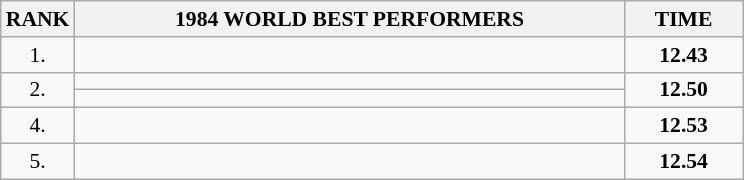<table class="wikitable" style="border-collapse: collapse; font-size: 90%;">
<tr>
<th>RANK</th>
<th align="center" style="width: 25em">1984 WORLD BEST PERFORMERS</th>
<th align="center" style="width: 5em">TIME</th>
</tr>
<tr>
<td align="center">1.</td>
<td></td>
<td align="center"><strong>12.43</strong></td>
</tr>
<tr>
<td rowspan=2 align="center">2.</td>
<td></td>
<td rowspan=2 align="center"><strong>12.50</strong></td>
</tr>
<tr>
<td></td>
</tr>
<tr>
<td align="center">4.</td>
<td></td>
<td align="center"><strong>12.53</strong></td>
</tr>
<tr>
<td align="center">5.</td>
<td></td>
<td align="center"><strong>12.54</strong></td>
</tr>
</table>
